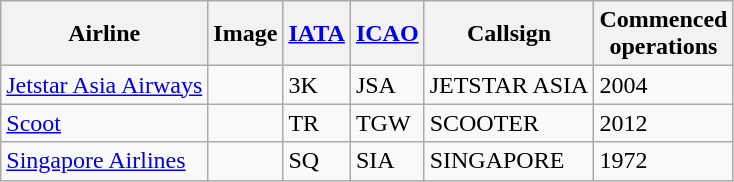<table class="wikitable sortable">
<tr valign="middle">
<th>Airline</th>
<th>Image</th>
<th><a href='#'>IATA</a></th>
<th><a href='#'>ICAO</a></th>
<th>Callsign</th>
<th>Commenced<br>operations</th>
</tr>
<tr>
<td><a href='#'>Jetstar Asia Airways</a></td>
<td></td>
<td>3K</td>
<td>JSA</td>
<td>JETSTAR ASIA</td>
<td>2004</td>
</tr>
<tr>
<td><a href='#'>Scoot</a></td>
<td></td>
<td>TR</td>
<td>TGW</td>
<td>SCOOTER</td>
<td>2012</td>
</tr>
<tr>
<td><a href='#'>Singapore Airlines</a></td>
<td></td>
<td>SQ</td>
<td>SIA</td>
<td>SINGAPORE</td>
<td>1972</td>
</tr>
</table>
